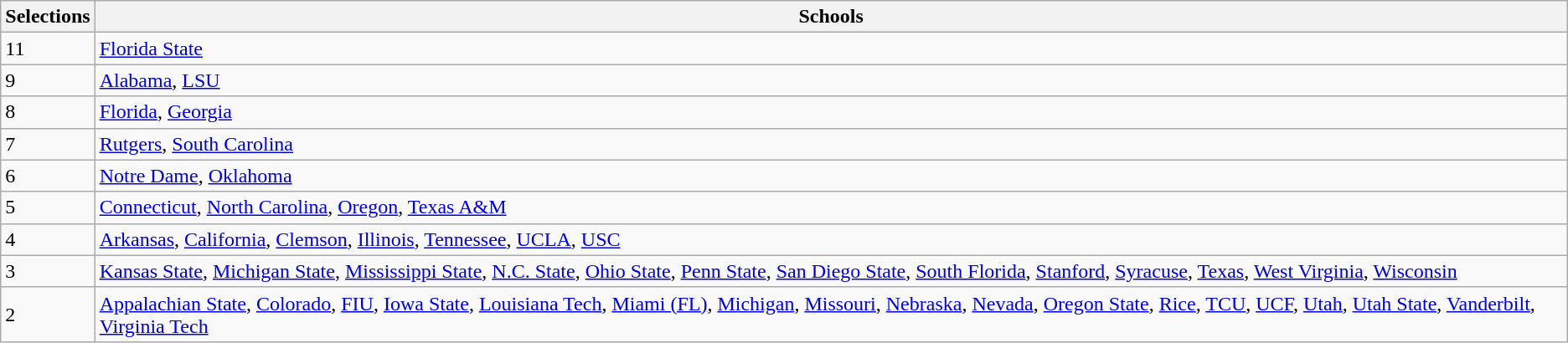<table class="wikitable sortable" style="text-align:left">
<tr>
<th>Selections</th>
<th class="unsortable">Schools</th>
</tr>
<tr>
<td>11</td>
<td><a href='#'>Florida State</a></td>
</tr>
<tr>
<td>9</td>
<td><a href='#'>Alabama</a>, <a href='#'>LSU</a></td>
</tr>
<tr>
<td>8</td>
<td><a href='#'>Florida</a>, <a href='#'>Georgia</a></td>
</tr>
<tr>
<td>7</td>
<td><a href='#'>Rutgers</a>, <a href='#'>South Carolina</a></td>
</tr>
<tr>
<td>6</td>
<td><a href='#'>Notre Dame</a>, <a href='#'>Oklahoma</a></td>
</tr>
<tr>
<td>5</td>
<td><a href='#'>Connecticut</a>, <a href='#'>North Carolina</a>, <a href='#'>Oregon</a>, <a href='#'>Texas A&M</a></td>
</tr>
<tr>
<td>4</td>
<td><a href='#'>Arkansas</a>, <a href='#'>California</a>, <a href='#'>Clemson</a>, <a href='#'>Illinois</a>, <a href='#'>Tennessee</a>, <a href='#'>UCLA</a>, <a href='#'>USC</a></td>
</tr>
<tr>
<td>3</td>
<td><a href='#'>Kansas State</a>, <a href='#'>Michigan State</a>, <a href='#'>Mississippi State</a>, <a href='#'>N.C. State</a>, <a href='#'>Ohio State</a>, <a href='#'>Penn State</a>, <a href='#'>San Diego State</a>, <a href='#'>South Florida</a>, <a href='#'>Stanford</a>, <a href='#'>Syracuse</a>, <a href='#'>Texas</a>, <a href='#'>West Virginia</a>, <a href='#'>Wisconsin</a></td>
</tr>
<tr>
<td>2</td>
<td><a href='#'>Appalachian State</a>, <a href='#'>Colorado</a>, <a href='#'>FIU</a>, <a href='#'>Iowa State</a>, <a href='#'>Louisiana Tech</a>, <a href='#'>Miami (FL)</a>, <a href='#'>Michigan</a>, <a href='#'>Missouri</a>, <a href='#'>Nebraska</a>, <a href='#'>Nevada</a>, <a href='#'>Oregon State</a>, <a href='#'>Rice</a>, <a href='#'>TCU</a>, <a href='#'>UCF</a>, <a href='#'>Utah</a>, <a href='#'>Utah State</a>, <a href='#'>Vanderbilt</a>, <a href='#'>Virginia Tech</a></td>
</tr>
</table>
